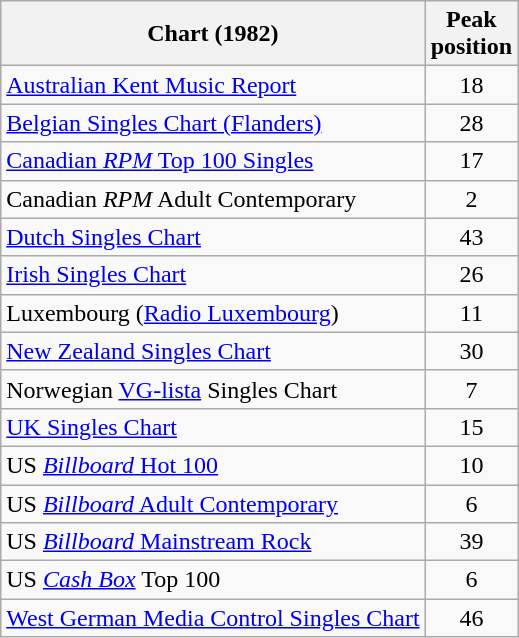<table class="wikitable sortable" style="text-align:center;">
<tr>
<th>Chart (1982)</th>
<th>Peak<br>position</th>
</tr>
<tr>
<td align="left"><a href='#'>Australian Kent Music Report</a></td>
<td>18</td>
</tr>
<tr>
<td align="left"><a href='#'>Belgian Singles Chart (Flanders)</a></td>
<td>28</td>
</tr>
<tr>
<td align="left"><a href='#'>Canadian <em>RPM</em> Top 100 Singles</a></td>
<td>17</td>
</tr>
<tr>
<td align="left">Canadian <em>RPM</em> Adult Contemporary</td>
<td>2</td>
</tr>
<tr>
<td align="left"><a href='#'>Dutch Singles Chart</a></td>
<td>43</td>
</tr>
<tr>
<td align="left"><a href='#'>Irish Singles Chart</a></td>
<td>26</td>
</tr>
<tr>
<td align="left">Luxembourg (<a href='#'>Radio Luxembourg</a>)</td>
<td>11</td>
</tr>
<tr>
<td align="left"><a href='#'>New Zealand Singles Chart</a></td>
<td>30</td>
</tr>
<tr>
<td align="left">Norwegian <a href='#'>VG-lista</a> Singles Chart</td>
<td>7</td>
</tr>
<tr>
<td align="left"><a href='#'>UK Singles Chart</a></td>
<td>15</td>
</tr>
<tr>
<td align="left">US <a href='#'><em>Billboard</em> Hot 100</a></td>
<td>10</td>
</tr>
<tr>
<td align="left">US <a href='#'><em>Billboard</em> Adult Contemporary</a></td>
<td>6</td>
</tr>
<tr>
<td align="left">US <a href='#'><em>Billboard</em> Mainstream Rock</a></td>
<td>39</td>
</tr>
<tr>
<td align="left">US <a href='#'><em>Cash Box</em></a> Top 100</td>
<td align="center">6</td>
</tr>
<tr>
<td><a href='#'>West German Media Control Singles Chart</a></td>
<td>46</td>
</tr>
</table>
